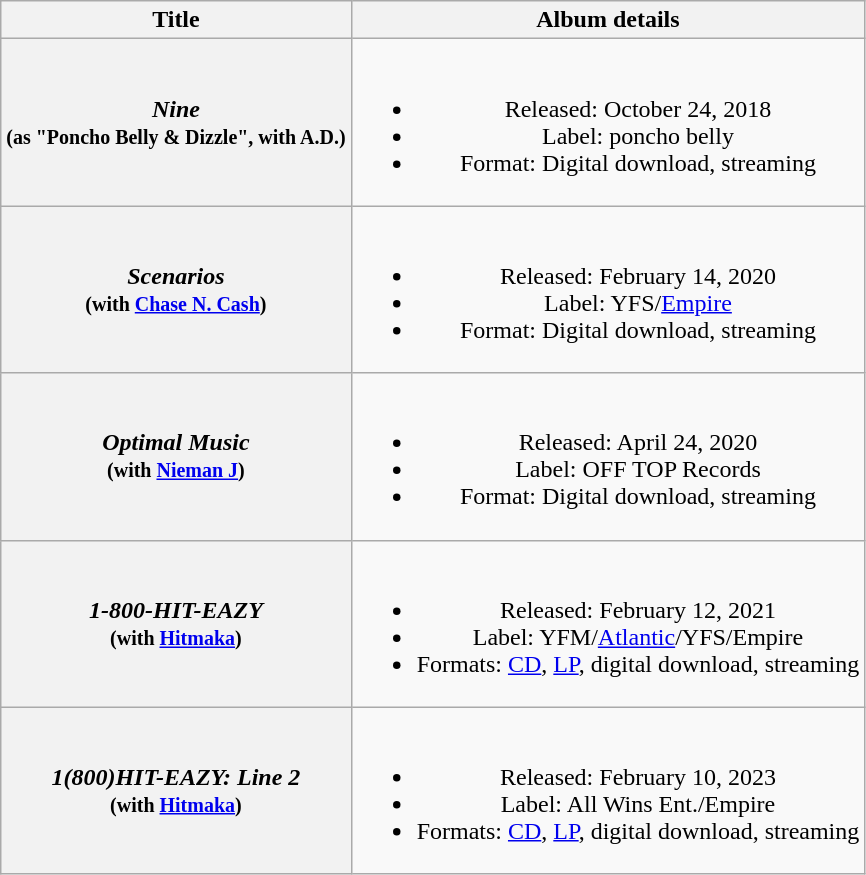<table class="wikitable plainrowheaders" style="text-align:center;">
<tr>
<th scope="col">Title</th>
<th scope="col">Album details</th>
</tr>
<tr>
<th scope="row"><em>Nine</em><br><small>(as "Poncho Belly & Dizzle", with A.D.)</small></th>
<td><br><ul><li>Released: October 24, 2018</li><li>Label: poncho belly</li><li>Format: Digital download, streaming</li></ul></td>
</tr>
<tr>
<th scope="row"><em>Scenarios</em><br><small>(with <a href='#'>Chase N. Cash</a>)</small></th>
<td><br><ul><li>Released: February 14, 2020</li><li>Label: YFS/<a href='#'>Empire</a></li><li>Format: Digital download, streaming</li></ul></td>
</tr>
<tr>
<th scope="row"><em>Optimal Music</em><br><small>(with <a href='#'>Nieman J</a>)</small></th>
<td><br><ul><li>Released: April 24, 2020</li><li>Label: OFF TOP Records</li><li>Format: Digital download, streaming</li></ul></td>
</tr>
<tr>
<th scope="row"><em>1-800-HIT-EAZY</em><br><small>(with <a href='#'>Hitmaka</a>)</small></th>
<td><br><ul><li>Released: February 12, 2021</li><li>Label: YFM/<a href='#'>Atlantic</a>/YFS/Empire</li><li>Formats: <a href='#'>CD</a>, <a href='#'>LP</a>, digital download, streaming</li></ul></td>
</tr>
<tr>
<th scope="row"><em>1(800)HIT-EAZY: Line 2</em><br><small>(with <a href='#'>Hitmaka</a>)</small></th>
<td><br><ul><li>Released: February 10, 2023</li><li>Label: All Wins Ent./Empire</li><li>Formats: <a href='#'>CD</a>, <a href='#'>LP</a>, digital download, streaming</li></ul></td>
</tr>
</table>
